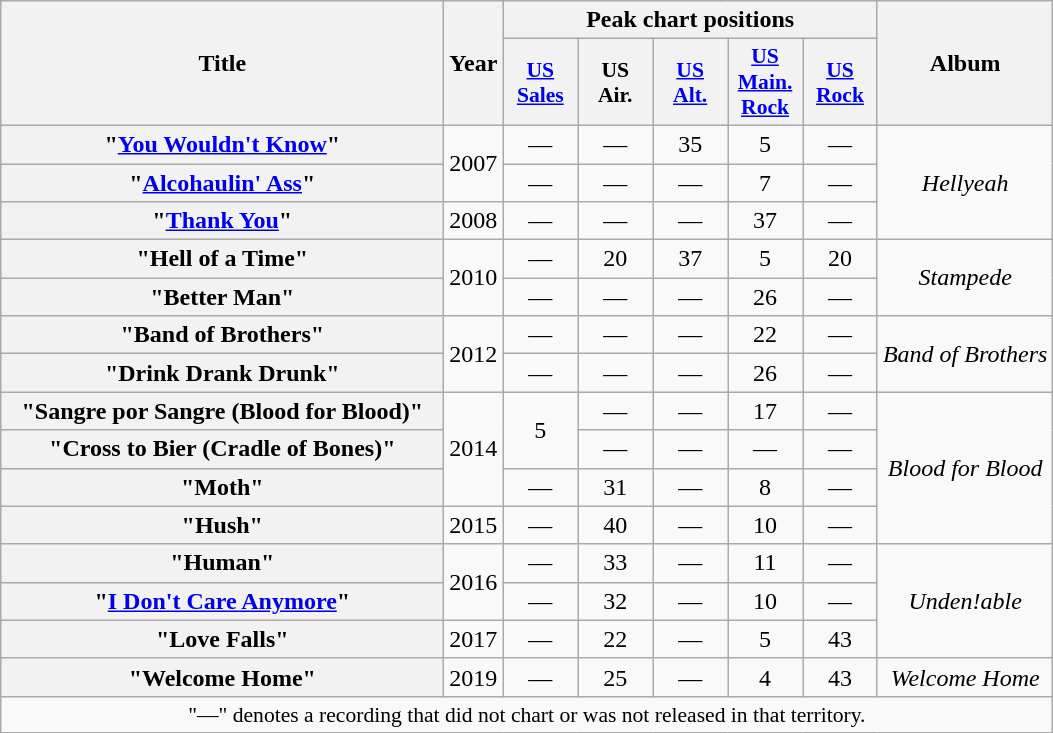<table class="wikitable plainrowheaders" style="text-align:center;">
<tr>
<th scope="col" rowspan="2" style="width:18em;">Title</th>
<th scope="col" rowspan="2">Year</th>
<th scope="col" colspan="5">Peak chart positions</th>
<th scope="col" rowspan="2">Album</th>
</tr>
<tr>
<th scope="col" style="width:3em;font-size:90%;"><a href='#'>US<br>Sales</a><br></th>
<th scope="col" style="width:3em;font-size:90%;">US<br>Air.<br></th>
<th scope="col" style="width:3em;font-size:90%;"><a href='#'>US<br>Alt.</a><br></th>
<th scope="col" style="width:3em;font-size:90%;"><a href='#'>US<br>Main.<br>Rock</a><br></th>
<th scope="col" style="width:3em;font-size:90%;"><a href='#'>US<br>Rock</a><br></th>
</tr>
<tr>
<th scope="row">"<a href='#'>You Wouldn't Know</a>"</th>
<td rowspan="2">2007</td>
<td>—</td>
<td>—</td>
<td>35</td>
<td>5</td>
<td>—</td>
<td rowspan="3"><em>Hellyeah</em></td>
</tr>
<tr>
<th scope="row">"<a href='#'>Alcohaulin' Ass</a>"</th>
<td>—</td>
<td>—</td>
<td>—</td>
<td>7</td>
<td>—</td>
</tr>
<tr>
<th scope="row">"<a href='#'>Thank You</a>"</th>
<td>2008</td>
<td>—</td>
<td>—</td>
<td>—</td>
<td>37</td>
<td>—</td>
</tr>
<tr>
<th scope="row">"Hell of a Time"</th>
<td rowspan="2">2010</td>
<td>—</td>
<td>20</td>
<td>37</td>
<td>5</td>
<td>20</td>
<td rowspan="2"><em>Stampede</em></td>
</tr>
<tr>
<th scope="row">"Better Man"</th>
<td>—</td>
<td>—</td>
<td>—</td>
<td>26</td>
<td>—</td>
</tr>
<tr>
<th scope="row">"Band of Brothers"</th>
<td rowspan="2">2012</td>
<td>—</td>
<td>—</td>
<td>—</td>
<td>22</td>
<td>—</td>
<td rowspan="2"><em>Band of Brothers</em></td>
</tr>
<tr>
<th scope="row">"Drink Drank Drunk"</th>
<td>—</td>
<td>—</td>
<td>—</td>
<td>26</td>
<td>—</td>
</tr>
<tr>
<th scope="row">"Sangre por Sangre (Blood for Blood)"</th>
<td rowspan="3">2014</td>
<td rowspan="2">5</td>
<td>—</td>
<td>—</td>
<td>17</td>
<td>—</td>
<td rowspan="4"><em>Blood for Blood</em></td>
</tr>
<tr>
<th scope="row">"Cross to Bier (Cradle of Bones)"</th>
<td>—</td>
<td>—</td>
<td>—</td>
<td>—</td>
</tr>
<tr>
<th scope="row">"Moth"</th>
<td>—</td>
<td>31</td>
<td>—</td>
<td>8</td>
<td>—</td>
</tr>
<tr>
<th scope="row">"Hush"</th>
<td>2015</td>
<td>—</td>
<td>40</td>
<td>—</td>
<td>10</td>
<td>—</td>
</tr>
<tr>
<th scope="row">"Human"</th>
<td rowspan="2">2016</td>
<td>—</td>
<td>33</td>
<td>—</td>
<td>11</td>
<td>—</td>
<td rowspan="3"><em>Unden!able</em></td>
</tr>
<tr>
<th scope="row">"<a href='#'>I Don't Care Anymore</a>"</th>
<td>—</td>
<td>32</td>
<td>—</td>
<td>10</td>
<td>—</td>
</tr>
<tr>
<th scope="row">"Love Falls"</th>
<td>2017</td>
<td>—</td>
<td>22</td>
<td>—</td>
<td>5</td>
<td>43</td>
</tr>
<tr>
<th scope="row">"Welcome Home"</th>
<td>2019</td>
<td>—</td>
<td>25</td>
<td>—</td>
<td>4</td>
<td>43</td>
<td><em>Welcome Home</em></td>
</tr>
<tr>
<td colspan="8" style="font-size:90%">"—" denotes a recording that did not chart or was not released in that territory.</td>
</tr>
</table>
